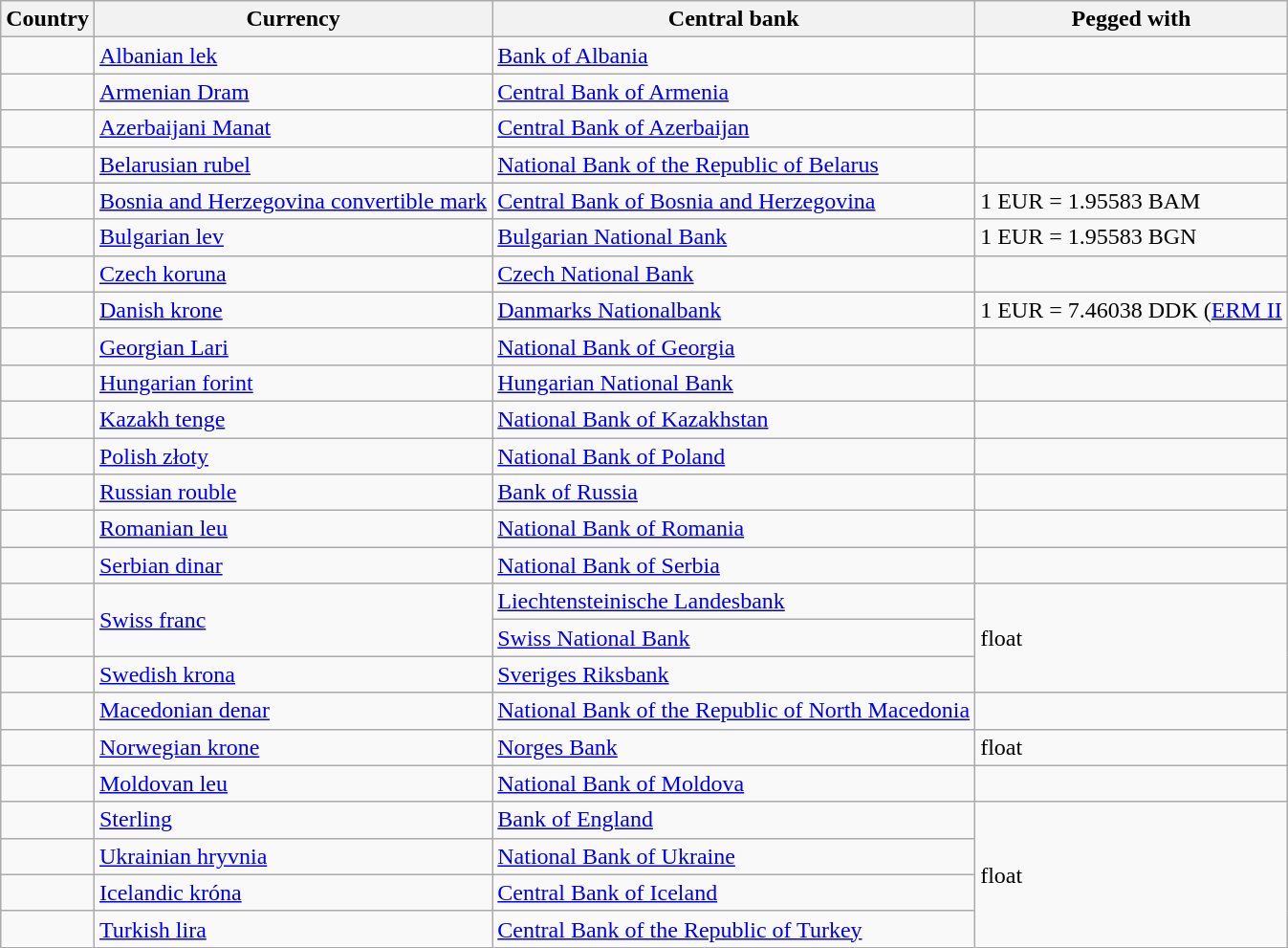<table class="wikitable sortable static-row-numbers static-row-header-text">
<tr>
<th>Country</th>
<th>Currency</th>
<th>Central bank</th>
<th>Pegged with</th>
</tr>
<tr>
<td></td>
<td><a href='#'>Albanian lek</a></td>
<td><a href='#'>Bank of Albania</a></td>
<td></td>
</tr>
<tr>
<td></td>
<td><a href='#'>Armenian Dram</a></td>
<td><a href='#'>Central Bank of Armenia</a></td>
<td></td>
</tr>
<tr>
<td></td>
<td><a href='#'>Azerbaijani Manat</a></td>
<td><a href='#'>Central Bank of Azerbaijan</a></td>
<td></td>
</tr>
<tr>
<td></td>
<td><a href='#'>Belarusian rubel</a></td>
<td><a href='#'>National Bank of the Republic of Belarus</a></td>
<td></td>
</tr>
<tr>
<td></td>
<td><a href='#'>Bosnia and Herzegovina convertible mark</a></td>
<td><a href='#'>Central Bank of Bosnia and Herzegovina</a></td>
<td>1 EUR = 1.95583 BAM</td>
</tr>
<tr>
<td></td>
<td><a href='#'>Bulgarian lev</a></td>
<td><a href='#'>Bulgarian National Bank</a></td>
<td>1 EUR =  1.95583 BGN</td>
</tr>
<tr>
<td></td>
<td><a href='#'>Czech koruna</a></td>
<td><a href='#'>Czech National Bank</a></td>
<td></td>
</tr>
<tr>
<td></td>
<td><a href='#'>Danish krone</a></td>
<td><a href='#'>Danmarks Nationalbank</a></td>
<td>1 EUR =  7.46038 DDK (<a href='#'>ERM II</a></td>
</tr>
<tr>
<td></td>
<td><a href='#'>Georgian Lari</a></td>
<td><a href='#'>National Bank of Georgia</a></td>
<td></td>
</tr>
<tr>
<td></td>
<td><a href='#'>Hungarian forint</a></td>
<td><a href='#'>Hungarian National Bank</a></td>
<td></td>
</tr>
<tr>
<td></td>
<td><a href='#'>Kazakh tenge</a></td>
<td><a href='#'>National Bank of Kazakhstan</a></td>
<td></td>
</tr>
<tr>
<td></td>
<td><a href='#'>Polish złoty</a></td>
<td><a href='#'>National Bank of Poland</a></td>
<td></td>
</tr>
<tr>
<td></td>
<td><a href='#'>Russian rouble</a></td>
<td><a href='#'>Bank of Russia</a></td>
<td></td>
</tr>
<tr>
<td></td>
<td><a href='#'>Romanian leu</a></td>
<td><a href='#'>National Bank of Romania</a></td>
<td></td>
</tr>
<tr>
<td></td>
<td><a href='#'>Serbian dinar</a></td>
<td><a href='#'>National Bank of Serbia</a></td>
<td></td>
</tr>
<tr>
<td></td>
<td rowspan=2><a href='#'>Swiss franc</a></td>
<td><a href='#'>Liechtensteinische Landesbank</a></td>
<td rowspan=3>float</td>
</tr>
<tr>
<td></td>
<td><a href='#'>Swiss National Bank</a></td>
</tr>
<tr>
<td></td>
<td><a href='#'>Swedish krona</a></td>
<td><a href='#'>Sveriges Riksbank</a></td>
</tr>
<tr>
<td></td>
<td><a href='#'>Macedonian denar</a></td>
<td><a href='#'>National Bank of the Republic of North Macedonia</a></td>
<td></td>
</tr>
<tr>
<td></td>
<td><a href='#'>Norwegian krone</a></td>
<td><a href='#'>Norges Bank</a></td>
<td>float</td>
</tr>
<tr>
<td></td>
<td><a href='#'>Moldovan leu</a></td>
<td><a href='#'>National Bank of Moldova</a></td>
<td></td>
</tr>
<tr>
<td></td>
<td><a href='#'>Sterling</a></td>
<td><a href='#'>Bank of England</a></td>
<td rowspan=4>float</td>
</tr>
<tr>
<td></td>
<td><a href='#'>Ukrainian hryvnia</a></td>
<td><a href='#'>National Bank of Ukraine</a></td>
</tr>
<tr>
<td></td>
<td><a href='#'>Icelandic króna</a></td>
<td><a href='#'>Central Bank of Iceland</a></td>
</tr>
<tr>
<td></td>
<td><a href='#'>Turkish lira</a></td>
<td><a href='#'>Central Bank of the Republic of Turkey</a></td>
</tr>
</table>
